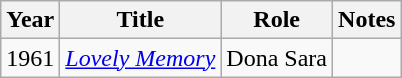<table class="wikitable sortable">
<tr>
<th>Year</th>
<th>Title</th>
<th>Role</th>
<th class="unsortable">Notes</th>
</tr>
<tr>
<td>1961</td>
<td><em><a href='#'>Lovely Memory</a></em></td>
<td>Dona Sara</td>
<td></td>
</tr>
</table>
